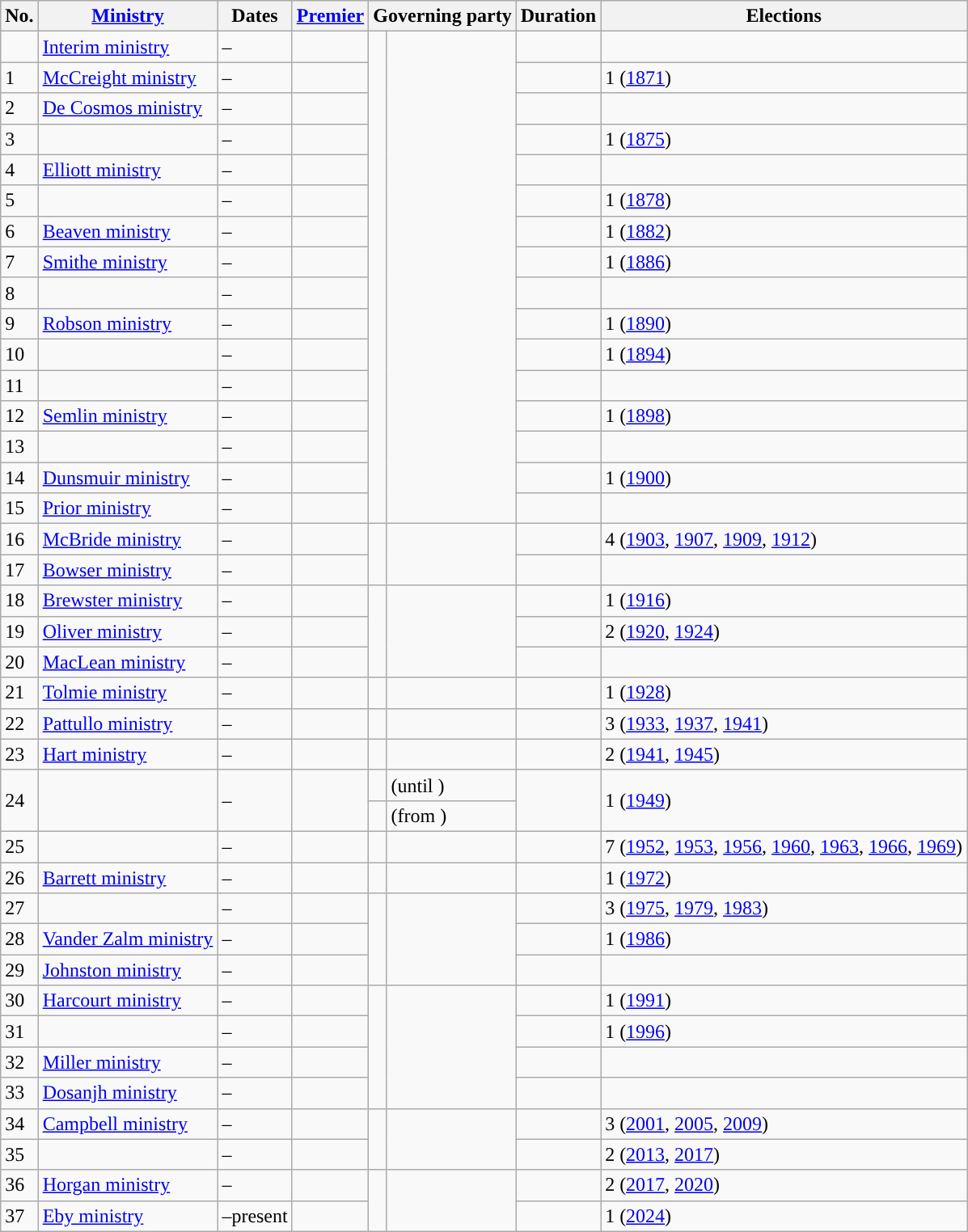<table class="wikitable plainrowheaders sticky-header-multi sortable">
<tr>
<th>No.</th>
<th><a href='#'>Ministry</a></th>
<th>Dates</th>
<th><a href='#'>Premier</a></th>
<th colspan="2">Governing party</th>
<th>Duration</th>
<th>Elections</th>
</tr>
<tr>
<td></td>
<td><a href='#'>Interim ministry</a></td>
<td>–</td>
<td></td>
<td rowspan="16"></td>
<td rowspan="16"></td>
<td></td>
<td></td>
</tr>
<tr>
<td>1</td>
<td><a href='#'>McCreight ministry</a></td>
<td>–</td>
<td></td>
<td></td>
<td>1 (<a href='#'>1871</a>)</td>
</tr>
<tr>
<td>2</td>
<td><a href='#'>De Cosmos ministry</a></td>
<td>–</td>
<td></td>
<td></td>
<td></td>
</tr>
<tr>
<td>3</td>
<td></td>
<td>–</td>
<td></td>
<td></td>
<td>1 (<a href='#'>1875</a>)</td>
</tr>
<tr>
<td>4</td>
<td><a href='#'>Elliott ministry</a></td>
<td>–</td>
<td></td>
<td></td>
<td></td>
</tr>
<tr>
<td>5</td>
<td></td>
<td>–</td>
<td></td>
<td></td>
<td>1 (<a href='#'>1878</a>)</td>
</tr>
<tr>
<td>6</td>
<td><a href='#'>Beaven ministry</a></td>
<td>–</td>
<td></td>
<td></td>
<td>1 (<a href='#'>1882</a>)</td>
</tr>
<tr>
<td>7</td>
<td><a href='#'>Smithe ministry</a></td>
<td>–</td>
<td></td>
<td></td>
<td>1 (<a href='#'>1886</a>)</td>
</tr>
<tr>
<td>8</td>
<td></td>
<td>–</td>
<td></td>
<td></td>
<td></td>
</tr>
<tr>
<td>9</td>
<td><a href='#'>Robson ministry</a></td>
<td>–</td>
<td></td>
<td></td>
<td>1 (<a href='#'>1890</a>)</td>
</tr>
<tr>
<td>10</td>
<td></td>
<td>–</td>
<td></td>
<td></td>
<td>1 (<a href='#'>1894</a>)</td>
</tr>
<tr>
<td>11</td>
<td></td>
<td>–</td>
<td></td>
<td></td>
<td></td>
</tr>
<tr>
<td>12</td>
<td><a href='#'>Semlin ministry</a></td>
<td>–</td>
<td></td>
<td></td>
<td>1 (<a href='#'>1898</a>)</td>
</tr>
<tr>
<td>13</td>
<td></td>
<td>–</td>
<td></td>
<td></td>
<td></td>
</tr>
<tr>
<td>14</td>
<td><a href='#'>Dunsmuir ministry</a></td>
<td>–</td>
<td></td>
<td></td>
<td>1 (<a href='#'>1900</a>)</td>
</tr>
<tr>
<td>15</td>
<td><a href='#'>Prior ministry</a></td>
<td>–</td>
<td></td>
<td></td>
<td></td>
</tr>
<tr>
<td>16</td>
<td><a href='#'>McBride ministry</a></td>
<td>–</td>
<td></td>
<td rowspan="2"></td>
<td rowspan="2"></td>
<td></td>
<td>4 (<a href='#'>1903</a>, <a href='#'>1907</a>, <a href='#'>1909</a>, <a href='#'>1912</a>)</td>
</tr>
<tr>
<td>17</td>
<td><a href='#'>Bowser ministry</a></td>
<td>–</td>
<td></td>
<td></td>
<td></td>
</tr>
<tr>
<td>18</td>
<td><a href='#'>Brewster ministry</a></td>
<td>–</td>
<td></td>
<td rowspan="3"></td>
<td rowspan="3"></td>
<td></td>
<td>1 (<a href='#'>1916</a>)</td>
</tr>
<tr>
<td>19</td>
<td><a href='#'>Oliver ministry</a></td>
<td>–</td>
<td></td>
<td></td>
<td>2 (<a href='#'>1920</a>, <a href='#'>1924</a>)</td>
</tr>
<tr>
<td>20</td>
<td><a href='#'>MacLean ministry</a></td>
<td>–</td>
<td></td>
<td></td>
<td></td>
</tr>
<tr>
<td>21</td>
<td><a href='#'>Tolmie ministry</a></td>
<td>–</td>
<td></td>
<td></td>
<td></td>
<td></td>
<td>1 (<a href='#'>1928</a>)</td>
</tr>
<tr>
<td>22</td>
<td><a href='#'>Pattullo ministry</a></td>
<td>–</td>
<td></td>
<td></td>
<td></td>
<td></td>
<td>3 (<a href='#'>1933</a>, <a href='#'>1937</a>, <a href='#'>1941</a>)</td>
</tr>
<tr>
<td>23</td>
<td><a href='#'>Hart ministry</a></td>
<td>–</td>
<td></td>
<td></td>
<td></td>
<td></td>
<td>2 (<a href='#'>1941</a>, <a href='#'>1945</a>)</td>
</tr>
<tr>
<td rowspan="2">24</td>
<td rowspan="2"></td>
<td rowspan="2">–</td>
<td rowspan="2"></td>
<td></td>
<td> (until )</td>
<td rowspan="2"></td>
<td rowspan="2">1 (<a href='#'>1949</a>)</td>
</tr>
<tr>
<td></td>
<td> (from )</td>
</tr>
<tr>
<td>25</td>
<td></td>
<td>–</td>
<td></td>
<td></td>
<td></td>
<td></td>
<td>7 (<a href='#'>1952</a>, <a href='#'>1953</a>, <a href='#'>1956</a>, <a href='#'>1960</a>, <a href='#'>1963</a>, <a href='#'>1966</a>, <a href='#'>1969</a>)</td>
</tr>
<tr>
<td>26</td>
<td><a href='#'>Barrett ministry</a></td>
<td>–</td>
<td></td>
<td></td>
<td></td>
<td></td>
<td>1 (<a href='#'>1972</a>)</td>
</tr>
<tr>
<td>27</td>
<td></td>
<td>–</td>
<td></td>
<td rowspan="3"></td>
<td rowspan="3"></td>
<td></td>
<td>3 (<a href='#'>1975</a>, <a href='#'>1979</a>, <a href='#'>1983</a>)</td>
</tr>
<tr>
<td>28</td>
<td><a href='#'>Vander Zalm ministry</a></td>
<td>–</td>
<td></td>
<td></td>
<td>1 (<a href='#'>1986</a>)</td>
</tr>
<tr>
<td>29</td>
<td><a href='#'>Johnston ministry</a></td>
<td>–</td>
<td></td>
<td></td>
<td></td>
</tr>
<tr>
<td>30</td>
<td><a href='#'>Harcourt ministry</a></td>
<td>–</td>
<td></td>
<td rowspan="4"></td>
<td rowspan="4"></td>
<td></td>
<td>1 (<a href='#'>1991</a>)</td>
</tr>
<tr>
<td>31</td>
<td></td>
<td>–</td>
<td></td>
<td></td>
<td>1 (<a href='#'>1996</a>)</td>
</tr>
<tr>
<td>32</td>
<td><a href='#'>Miller ministry</a></td>
<td>–</td>
<td></td>
<td></td>
<td></td>
</tr>
<tr>
<td>33</td>
<td><a href='#'>Dosanjh ministry</a></td>
<td>–</td>
<td></td>
<td></td>
<td></td>
</tr>
<tr>
<td>34</td>
<td><a href='#'>Campbell ministry</a></td>
<td>–</td>
<td></td>
<td rowspan="2"></td>
<td rowspan="2"></td>
<td></td>
<td>3 (<a href='#'>2001</a>, <a href='#'>2005</a>, <a href='#'>2009</a>)</td>
</tr>
<tr>
<td>35</td>
<td></td>
<td>–</td>
<td></td>
<td></td>
<td>2 (<a href='#'>2013</a>, <a href='#'>2017</a>)</td>
</tr>
<tr>
<td>36</td>
<td><a href='#'>Horgan ministry</a></td>
<td><a href='#'></a>–</td>
<td></td>
<td rowspan="2"></td>
<td rowspan="2"></td>
<td></td>
<td>2 (<a href='#'>2017</a>, <a href='#'>2020</a>)</td>
</tr>
<tr>
<td>37</td>
<td><a href='#'>Eby ministry</a></td>
<td>–present</td>
<td></td>
<td></td>
<td>1 (<a href='#'>2024</a>)</td>
</tr>
</table>
